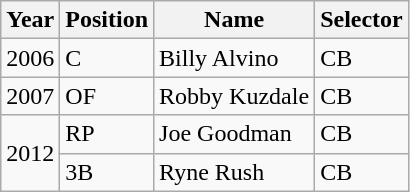<table class="wikitable">
<tr>
<th>Year</th>
<th>Position</th>
<th>Name</th>
<th>Selector</th>
</tr>
<tr>
<td>2006</td>
<td>C</td>
<td>Billy Alvino</td>
<td>CB</td>
</tr>
<tr>
<td>2007</td>
<td>OF</td>
<td>Robby Kuzdale</td>
<td>CB</td>
</tr>
<tr>
<td rowspan="2">2012</td>
<td>RP</td>
<td>Joe Goodman</td>
<td>CB</td>
</tr>
<tr>
<td>3B</td>
<td>Ryne Rush</td>
<td>CB</td>
</tr>
</table>
